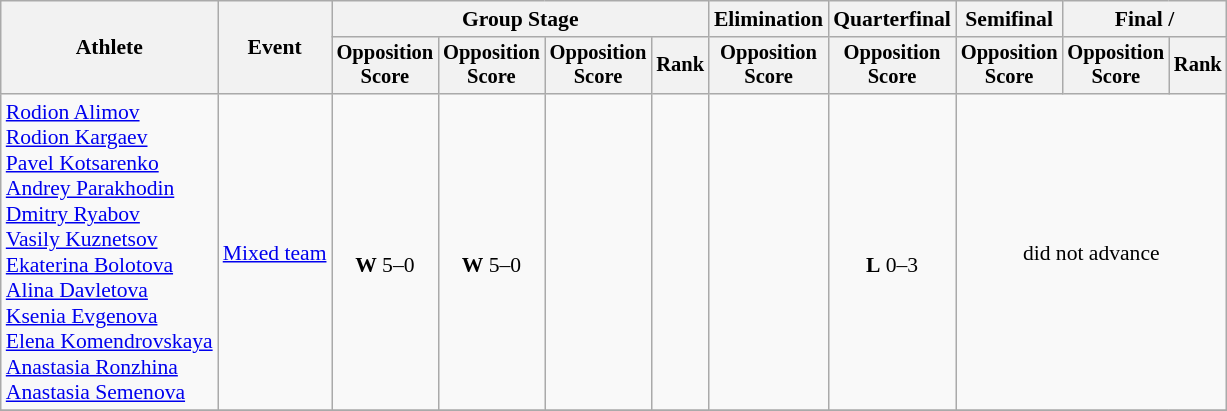<table class="wikitable" style="text-align:center; font-size:90%">
<tr>
<th rowspan=2>Athlete</th>
<th rowspan=2>Event</th>
<th colspan=4>Group Stage</th>
<th>Elimination</th>
<th>Quarterfinal</th>
<th>Semifinal</th>
<th colspan=2>Final / </th>
</tr>
<tr style="font-size:95%">
<th>Opposition<br>Score</th>
<th>Opposition<br>Score</th>
<th>Opposition<br>Score</th>
<th>Rank</th>
<th>Opposition<br>Score</th>
<th>Opposition<br>Score</th>
<th>Opposition<br>Score</th>
<th>Opposition<br>Score</th>
<th>Rank</th>
</tr>
<tr>
<td align=left><a href='#'>Rodion Alimov</a><br><a href='#'>Rodion Kargaev</a><br><a href='#'>Pavel Kotsarenko</a><br><a href='#'>Andrey Parakhodin</a><br><a href='#'>Dmitry Ryabov</a><br><a href='#'>Vasily Kuznetsov</a><br><a href='#'>Ekaterina Bolotova</a><br><a href='#'>Alina Davletova</a><br><a href='#'>Ksenia Evgenova</a><br><a href='#'>Elena Komendrovskaya</a><br><a href='#'>Anastasia Ronzhina</a><br><a href='#'>Anastasia Semenova</a></td>
<td align=left><a href='#'>Mixed team</a></td>
<td><br><strong>W</strong> 5–0</td>
<td><br><strong>W</strong> 5–0</td>
<td></td>
<td></td>
<td></td>
<td><br><strong>L</strong> 0–3</td>
<td colspan=3>did not advance</td>
</tr>
<tr>
</tr>
</table>
